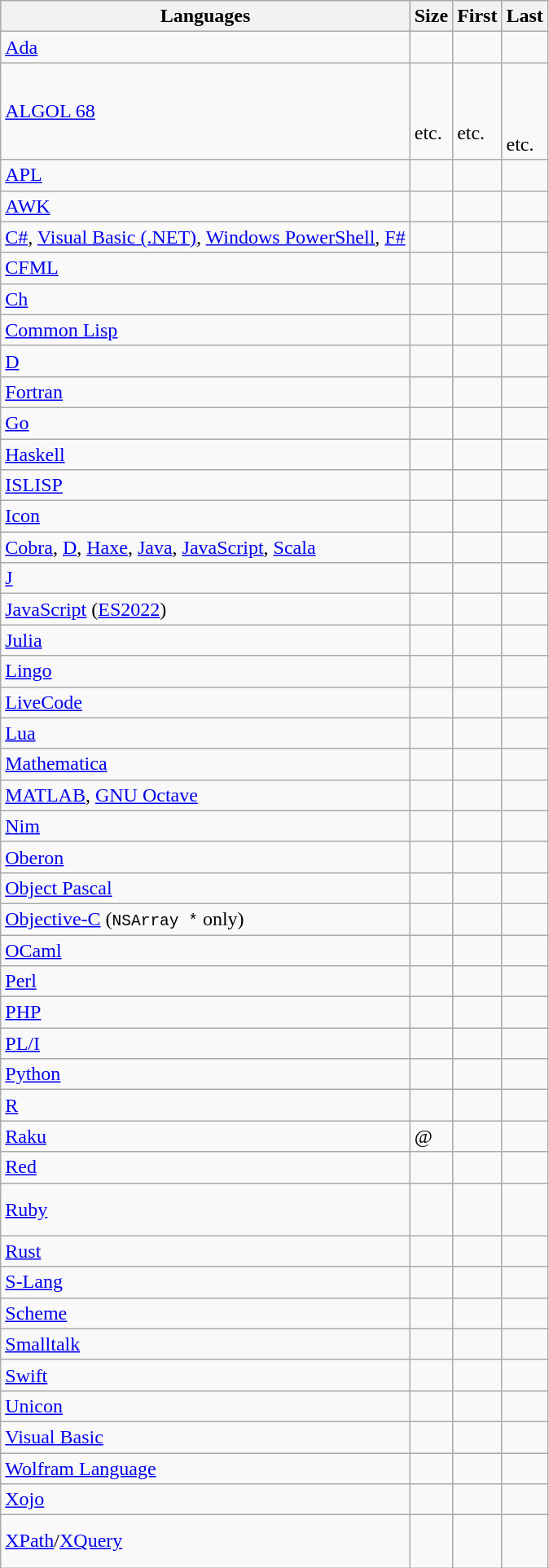<table class="wikitable sortable">
<tr>
<th scope="col">Languages</th>
<th scope="col">Size</th>
<th scope="col">First</th>
<th scope="col">Last</th>
</tr>
<tr>
<td><a href='#'>Ada</a></td>
<td></td>
<td></td>
<td></td>
</tr>
<tr>
<td><a href='#'>ALGOL 68</a></td>
<td><br><br>etc.</td>
<td><br><br>etc.</td>
<td><br><br><br>etc.</td>
</tr>
<tr>
<td><a href='#'>APL</a></td>
<td></td>
<td></td>
<td></td>
</tr>
<tr>
<td><a href='#'>AWK</a></td>
<td></td>
<td></td>
<td></td>
</tr>
<tr>
<td><a href='#'>C#</a>, <a href='#'>Visual Basic (.NET)</a>, <a href='#'>Windows PowerShell</a>, <a href='#'>F#</a></td>
<td></td>
<td></td>
<td></td>
</tr>
<tr>
<td><a href='#'>CFML</a></td>
<td><br></td>
<td></td>
<td></td>
</tr>
<tr>
<td><a href='#'>Ch</a></td>
<td></td>
<td></td>
<td></td>
</tr>
<tr>
<td><a href='#'>Common Lisp</a></td>
<td></td>
<td></td>
<td></td>
</tr>
<tr>
<td><a href='#'>D</a></td>
<td></td>
<td></td>
<td> <br> </td>
</tr>
<tr>
<td><a href='#'>Fortran</a></td>
<td></td>
<td></td>
<td></td>
</tr>
<tr>
<td><a href='#'>Go</a></td>
<td></td>
<td></td>
<td></td>
</tr>
<tr>
<td><a href='#'>Haskell</a></td>
<td></td>
<td></td>
<td></td>
</tr>
<tr>
<td><a href='#'>ISLISP</a></td>
<td></td>
<td></td>
<td></td>
</tr>
<tr>
<td><a href='#'>Icon</a></td>
<td></td>
<td></td>
<td></td>
</tr>
<tr>
<td><a href='#'>Cobra</a>, <a href='#'>D</a>, <a href='#'>Haxe</a>, <a href='#'>Java</a>, <a href='#'>JavaScript</a>, <a href='#'>Scala</a></td>
<td></td>
<td></td>
<td></td>
</tr>
<tr>
<td><a href='#'>J</a></td>
<td></td>
<td></td>
<td></td>
</tr>
<tr>
<td><a href='#'>JavaScript</a> (<a href='#'>ES2022</a>)</td>
<td></td>
<td><br></td>
<td><br></td>
</tr>
<tr>
<td><a href='#'>Julia</a></td>
<td></td>
<td></td>
<td></td>
</tr>
<tr>
<td><a href='#'>Lingo</a></td>
<td></td>
<td></td>
<td></td>
</tr>
<tr>
<td><a href='#'>LiveCode</a></td>
<td></td>
<td><br></td>
<td><br></td>
</tr>
<tr>
<td><a href='#'>Lua</a></td>
<td></td>
<td></td>
<td></td>
</tr>
<tr>
<td><a href='#'>Mathematica</a></td>
<td></td>
<td><br></td>
<td><br></td>
</tr>
<tr>
<td><a href='#'>MATLAB</a>, <a href='#'>GNU Octave</a></td>
<td></td>
<td></td>
<td></td>
</tr>
<tr :>
<td><a href='#'>Nim</a></td>
<td></td>
<td></td>
<td></td>
</tr>
<tr>
<td><a href='#'>Oberon</a></td>
<td></td>
<td></td>
<td></td>
</tr>
<tr>
<td><a href='#'>Object Pascal</a></td>
<td></td>
<td><br></td>
<td><br></td>
</tr>
<tr>
<td><a href='#'>Objective-C</a> (<code>NSArray *</code> only)</td>
<td></td>
<td></td>
<td></td>
</tr>
<tr>
<td><a href='#'>OCaml</a></td>
<td></td>
<td></td>
<td></td>
</tr>
<tr>
<td><a href='#'>Perl</a></td>
<td></td>
<td></td>
<td></td>
</tr>
<tr>
<td><a href='#'>PHP</a></td>
<td></td>
<td></td>
<td></td>
</tr>
<tr>
<td><a href='#'>PL/I</a></td>
<td></td>
<td></td>
<td></td>
</tr>
<tr>
<td><a href='#'>Python</a></td>
<td></td>
<td></td>
<td><br></td>
</tr>
<tr>
<td><a href='#'>R</a></td>
<td></td>
<td></td>
<td></td>
</tr>
<tr>
<td><a href='#'>Raku</a></td>
<td>@</td>
<td></td>
<td></td>
</tr>
<tr>
<td><a href='#'>Red</a></td>
<td></td>
<td><br></td>
<td></td>
</tr>
<tr>
<td><a href='#'>Ruby</a></td>
<td></td>
<td><br></td>
<td><br><br></td>
</tr>
<tr>
<td><a href='#'>Rust</a></td>
<td></td>
<td></td>
<td></td>
</tr>
<tr>
<td><a href='#'>S-Lang</a></td>
<td></td>
<td></td>
<td><br></td>
</tr>
<tr>
<td><a href='#'>Scheme</a></td>
<td></td>
<td></td>
<td></td>
</tr>
<tr>
<td><a href='#'>Smalltalk</a></td>
<td></td>
<td><br></td>
<td><br></td>
</tr>
<tr>
<td><a href='#'>Swift</a></td>
<td></td>
<td></td>
<td></td>
</tr>
<tr>
<td><a href='#'>Unicon</a></td>
<td></td>
<td></td>
<td></td>
</tr>
<tr>
<td><a href='#'>Visual Basic</a></td>
<td></td>
<td></td>
<td></td>
</tr>
<tr>
<td><a href='#'>Wolfram Language</a></td>
<td></td>
<td><br></td>
<td><br></td>
</tr>
<tr>
<td><a href='#'>Xojo</a></td>
<td></td>
<td></td>
<td></td>
</tr>
<tr>
<td><a href='#'>XPath</a>/<a href='#'>XQuery</a></td>
<td></td>
<td></td>
<td><br><br></td>
</tr>
</table>
